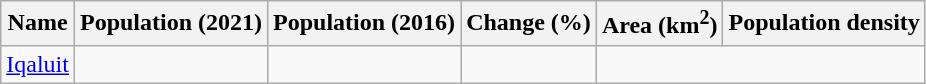<table class="wikitable">
<tr>
<th>Name</th>
<th>Population (2021)</th>
<th>Population (2016)</th>
<th>Change (%)</th>
<th>Area (km<sup>2</sup>)</th>
<th>Population density</th>
</tr>
<tr>
<td><a href='#'>Iqaluit</a></td>
<td></td>
<td align=right></td>
<td align=right></td>
</tr>
</table>
